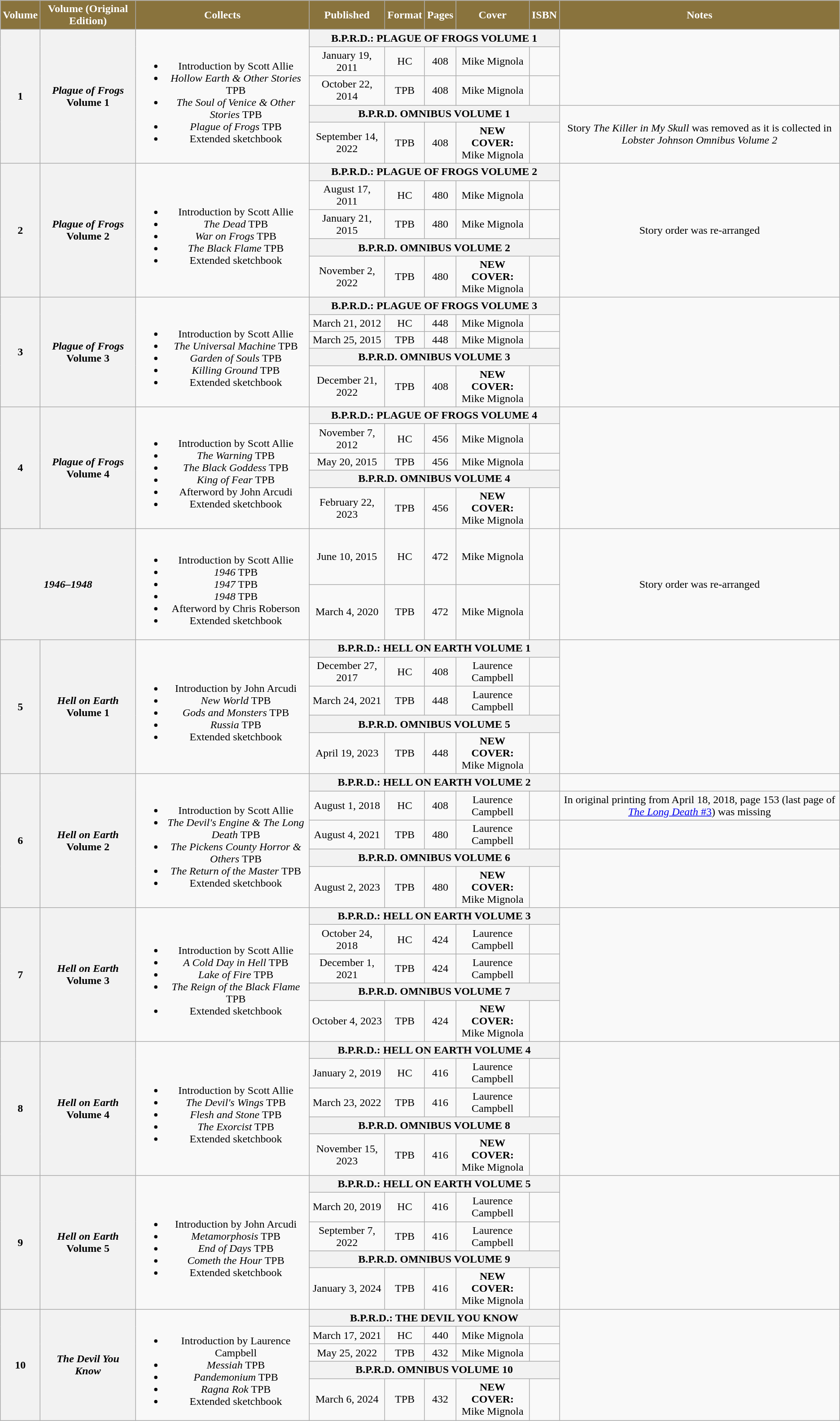<table class="wikitable" style="text-align: center">
<tr>
<th style="background:#89733d; color:#fff;">Volume</th>
<th style="background:#89733d; color:#fff;">Volume (Original Edition)</th>
<th style="background:#89733d; color:#fff;">Collects</th>
<th style="background:#89733d; color:#fff;">Published</th>
<th style="background:#89733d; color:#fff;">Format</th>
<th style="background:#89733d; color:#fff;">Pages</th>
<th style="background:#89733d; color:#fff;">Cover</th>
<th style="background:#89733d; color:#fff;">ISBN</th>
<th style="background:#89733d; color:#fff;">Notes</th>
</tr>
<tr>
<th rowspan=5>1</th>
<th rowspan=5><em>Plague of Frogs</em> Volume 1</th>
<td rowspan=5><br><ul><li>Introduction by Scott Allie</li><li><em>Hollow Earth & Other Stories</em> TPB</li><li><em>The Soul of Venice & Other Stories</em> TPB</li><li><em>Plague of Frogs</em> TPB</li><li>Extended sketchbook</li></ul></td>
<th colspan=5><span>B.P.R.D.: PLAGUE OF FROGS VOLUME 1</span></th>
<td rowspan=3></td>
</tr>
<tr>
<td>January 19, 2011</td>
<td>HC</td>
<td>408</td>
<td>Mike Mignola</td>
<td></td>
</tr>
<tr>
<td>October 22, 2014</td>
<td>TPB</td>
<td>408</td>
<td>Mike Mignola</td>
<td></td>
</tr>
<tr>
<th colspan=5><span>B.P.R.D. OMNIBUS VOLUME 1</span></th>
<td rowspan=2>Story <em>The Killer in My Skull</em> was removed as it is collected in <em>Lobster Johnson Omnibus Volume 2</em></td>
</tr>
<tr>
<td>September 14, 2022</td>
<td>TPB</td>
<td>408</td>
<td><strong><span>NEW COVER:</span></strong><br>Mike Mignola</td>
<td></td>
</tr>
<tr>
<th rowspan=5>2</th>
<th rowspan=5><em>Plague of Frogs</em> Volume 2</th>
<td rowspan=5><br><ul><li>Introduction by Scott Allie</li><li><em>The Dead</em> TPB</li><li><em>War on Frogs</em> TPB</li><li><em>The Black Flame</em> TPB</li><li>Extended sketchbook</li></ul></td>
<th colspan=5><span>B.P.R.D.: PLAGUE OF FROGS VOLUME 2</span></th>
<td rowspan=5>Story order was re-arranged</td>
</tr>
<tr>
<td>August 17, 2011</td>
<td>HC</td>
<td>480</td>
<td>Mike Mignola</td>
<td></td>
</tr>
<tr>
<td>January 21, 2015</td>
<td>TPB</td>
<td>480</td>
<td>Mike Mignola</td>
<td></td>
</tr>
<tr>
<th colspan=5><span>B.P.R.D. OMNIBUS VOLUME 2</span></th>
</tr>
<tr>
<td>November 2, 2022</td>
<td>TPB</td>
<td>480</td>
<td><strong><span>NEW COVER:</span></strong><br>Mike Mignola</td>
<td></td>
</tr>
<tr>
<th rowspan=5>3</th>
<th rowspan=5><em>Plague of Frogs</em> Volume 3</th>
<td rowspan=5><br><ul><li>Introduction by Scott Allie</li><li><em>The Universal Machine</em> TPB</li><li><em>Garden of Souls</em> TPB</li><li><em>Killing Ground</em> TPB</li><li>Extended sketchbook</li></ul></td>
<th colspan=5><span>B.P.R.D.: PLAGUE OF FROGS VOLUME 3</span></th>
<td rowspan=5></td>
</tr>
<tr>
<td>March 21, 2012</td>
<td>HC</td>
<td>448</td>
<td>Mike Mignola</td>
<td></td>
</tr>
<tr>
<td>March 25, 2015</td>
<td>TPB</td>
<td>448</td>
<td>Mike Mignola</td>
<td></td>
</tr>
<tr>
<th colspan=5><span>B.P.R.D. OMNIBUS VOLUME 3</span></th>
</tr>
<tr>
<td>December 21, 2022</td>
<td>TPB</td>
<td>408</td>
<td><strong><span>NEW COVER:</span></strong><br>Mike Mignola</td>
<td></td>
</tr>
<tr>
<th rowspan=5>4</th>
<th rowspan=5><em>Plague of Frogs</em> Volume 4</th>
<td rowspan=5><br><ul><li>Introduction by Scott Allie</li><li><em>The Warning</em> TPB</li><li><em>The Black Goddess</em> TPB</li><li><em>King of Fear</em> TPB</li><li>Afterword by John Arcudi</li><li>Extended sketchbook</li></ul></td>
<th colspan=5><span>B.P.R.D.: PLAGUE OF FROGS VOLUME 4</span></th>
<td rowspan=5></td>
</tr>
<tr>
<td>November 7, 2012</td>
<td>HC</td>
<td>456</td>
<td>Mike Mignola</td>
<td></td>
</tr>
<tr>
<td>May 20, 2015</td>
<td>TPB</td>
<td>456</td>
<td>Mike Mignola</td>
<td></td>
</tr>
<tr>
<th colspan=5><span>B.P.R.D. OMNIBUS VOLUME 4</span></th>
</tr>
<tr>
<td>February 22, 2023</td>
<td>TPB</td>
<td>456</td>
<td><strong><span>NEW COVER:</span></strong><br>Mike Mignola</td>
<td></td>
</tr>
<tr>
<th colspan=2 rowspan=2><em>1946–1948</em></th>
<td rowspan=2><br><ul><li>Introduction by Scott Allie</li><li><em>1946</em> TPB</li><li><em>1947</em> TPB</li><li><em>1948</em> TPB</li><li>Afterword by Chris Roberson</li><li>Extended sketchbook</li></ul></td>
<td>June 10, 2015</td>
<td>HC</td>
<td>472</td>
<td>Mike Mignola</td>
<td></td>
<td rowspan=2>Story order was re-arranged</td>
</tr>
<tr>
<td>March 4, 2020</td>
<td>TPB</td>
<td>472</td>
<td>Mike Mignola</td>
<td></td>
</tr>
<tr>
<th rowspan=5>5</th>
<th rowspan=5><em>Hell on Earth</em> Volume 1</th>
<td rowspan=5><br><ul><li>Introduction by John Arcudi</li><li><em>New World</em> TPB</li><li><em>Gods and Monsters</em> TPB</li><li><em>Russia</em> TPB</li><li>Extended sketchbook</li></ul></td>
<th colspan=5><span>B.P.R.D.: HELL ON EARTH VOLUME 1</span></th>
<td rowspan=5></td>
</tr>
<tr>
<td>December 27, 2017</td>
<td>HC</td>
<td>408</td>
<td>Laurence Campbell</td>
<td></td>
</tr>
<tr>
<td>March 24, 2021</td>
<td>TPB</td>
<td>448</td>
<td>Laurence Campbell</td>
<td></td>
</tr>
<tr>
<th colspan=5><span>B.P.R.D. OMNIBUS VOLUME 5</span></th>
</tr>
<tr>
<td>April 19, 2023</td>
<td>TPB</td>
<td>448</td>
<td><strong><span>NEW COVER:</span></strong><br>Mike Mignola</td>
<td></td>
</tr>
<tr>
<th rowspan=5>6</th>
<th rowspan=5><em>Hell on Earth</em> Volume 2</th>
<td rowspan=5><br><ul><li>Introduction by Scott Allie</li><li><em>The Devil's Engine & The Long Death</em> TPB</li><li><em>The Pickens County Horror & Others</em> TPB</li><li><em>The Return of the Master</em> TPB</li><li>Extended sketchbook</li></ul></td>
<th colspan=5><span>B.P.R.D.: HELL ON EARTH VOLUME 2</span></th>
<td></td>
</tr>
<tr>
<td>August 1, 2018</td>
<td>HC</td>
<td>408</td>
<td>Laurence Campbell</td>
<td></td>
<td>In original printing from April 18, 2018, page 153 (last page of <a href='#'><em>The Long Death</em> #3</a>) was missing</td>
</tr>
<tr>
<td>August 4, 2021</td>
<td>TPB</td>
<td>480</td>
<td>Laurence Campbell</td>
<td></td>
</tr>
<tr>
<th colspan=5><span>B.P.R.D. OMNIBUS VOLUME 6</span></th>
<td rowspan=2></td>
</tr>
<tr>
<td>August 2, 2023</td>
<td>TPB</td>
<td>480</td>
<td><strong><span>NEW COVER:</span></strong><br>Mike Mignola</td>
<td></td>
</tr>
<tr>
<th rowspan=5>7</th>
<th rowspan=5><em>Hell on Earth</em> Volume 3</th>
<td rowspan=5><br><ul><li>Introduction by Scott Allie</li><li><em>A Cold Day in Hell</em> TPB</li><li><em>Lake of Fire</em> TPB</li><li><em>The Reign of the Black Flame</em> TPB</li><li>Extended sketchbook</li></ul></td>
<th colspan=5><span>B.P.R.D.: HELL ON EARTH VOLUME 3</span></th>
<td rowspan=5></td>
</tr>
<tr>
<td>October 24, 2018</td>
<td>HC</td>
<td>424</td>
<td>Laurence Campbell</td>
<td></td>
</tr>
<tr>
<td>December 1, 2021</td>
<td>TPB</td>
<td>424</td>
<td>Laurence Campbell</td>
<td></td>
</tr>
<tr>
<th colspan=5><span>B.P.R.D. OMNIBUS VOLUME 7</span></th>
</tr>
<tr>
<td>October 4, 2023</td>
<td>TPB</td>
<td>424</td>
<td><strong><span>NEW COVER:</span></strong><br>Mike Mignola</td>
<td></td>
</tr>
<tr>
<th rowspan=5>8</th>
<th rowspan=5><em>Hell on Earth</em> Volume 4</th>
<td rowspan=5><br><ul><li>Introduction by Scott Allie</li><li><em>The Devil's Wings</em> TPB</li><li><em>Flesh and Stone</em> TPB</li><li><em>The Exorcist</em> TPB</li><li>Extended sketchbook</li></ul></td>
<th colspan=5><span>B.P.R.D.: HELL ON EARTH VOLUME 4</span></th>
<td rowspan=5></td>
</tr>
<tr>
<td>January 2, 2019</td>
<td>HC</td>
<td>416</td>
<td>Laurence Campbell</td>
<td></td>
</tr>
<tr>
<td>March 23, 2022</td>
<td>TPB</td>
<td>416</td>
<td>Laurence Campbell</td>
<td></td>
</tr>
<tr>
<th colspan=5><span>B.P.R.D. OMNIBUS VOLUME 8</span></th>
</tr>
<tr>
<td>November 15, 2023</td>
<td>TPB</td>
<td>416</td>
<td><strong><span>NEW COVER:</span></strong><br>Mike Mignola</td>
<td></td>
</tr>
<tr>
<th rowspan=5>9</th>
<th rowspan=5><em>Hell on Earth</em> Volume 5</th>
<td rowspan=5><br><ul><li>Introduction by John Arcudi</li><li><em>Metamorphosis</em> TPB</li><li><em>End of Days</em> TPB</li><li><em>Cometh the Hour</em> TPB</li><li>Extended sketchbook</li></ul></td>
<th colspan=5><span>B.P.R.D.: HELL ON EARTH VOLUME 5</span></th>
<td rowspan=5></td>
</tr>
<tr>
<td>March 20, 2019</td>
<td>HC</td>
<td>416</td>
<td>Laurence Campbell</td>
<td></td>
</tr>
<tr>
<td>September 7, 2022</td>
<td>TPB</td>
<td>416</td>
<td>Laurence Campbell</td>
<td></td>
</tr>
<tr>
<th colspan=5><span>B.P.R.D. OMNIBUS VOLUME 9</span></th>
</tr>
<tr>
<td>January 3, 2024</td>
<td>TPB</td>
<td>416</td>
<td><strong><span>NEW COVER:</span></strong><br>Mike Mignola</td>
<td></td>
</tr>
<tr>
<th rowspan=5>10</th>
<th rowspan=5><em>The Devil You Know</em></th>
<td rowspan=5><br><ul><li>Introduction by Laurence Campbell</li><li><em>Messiah</em> TPB</li><li><em>Pandemonium</em> TPB</li><li><em>Ragna Rok</em> TPB</li><li>Extended sketchbook</li></ul></td>
<th colspan=5><span>B.P.R.D.: THE DEVIL YOU KNOW </span></th>
<td rowspan=5></td>
</tr>
<tr>
<td>March 17, 2021</td>
<td>HC</td>
<td>440</td>
<td>Mike Mignola</td>
<td></td>
</tr>
<tr>
<td>May 25, 2022</td>
<td>TPB</td>
<td>432</td>
<td>Mike Mignola</td>
<td></td>
</tr>
<tr>
<th colspan=5><span>B.P.R.D. OMNIBUS VOLUME 10</span></th>
</tr>
<tr>
<td>March 6, 2024</td>
<td>TPB</td>
<td>432</td>
<td><strong><span>NEW COVER:</span></strong><br>Mike Mignola</td>
<td></td>
</tr>
</table>
